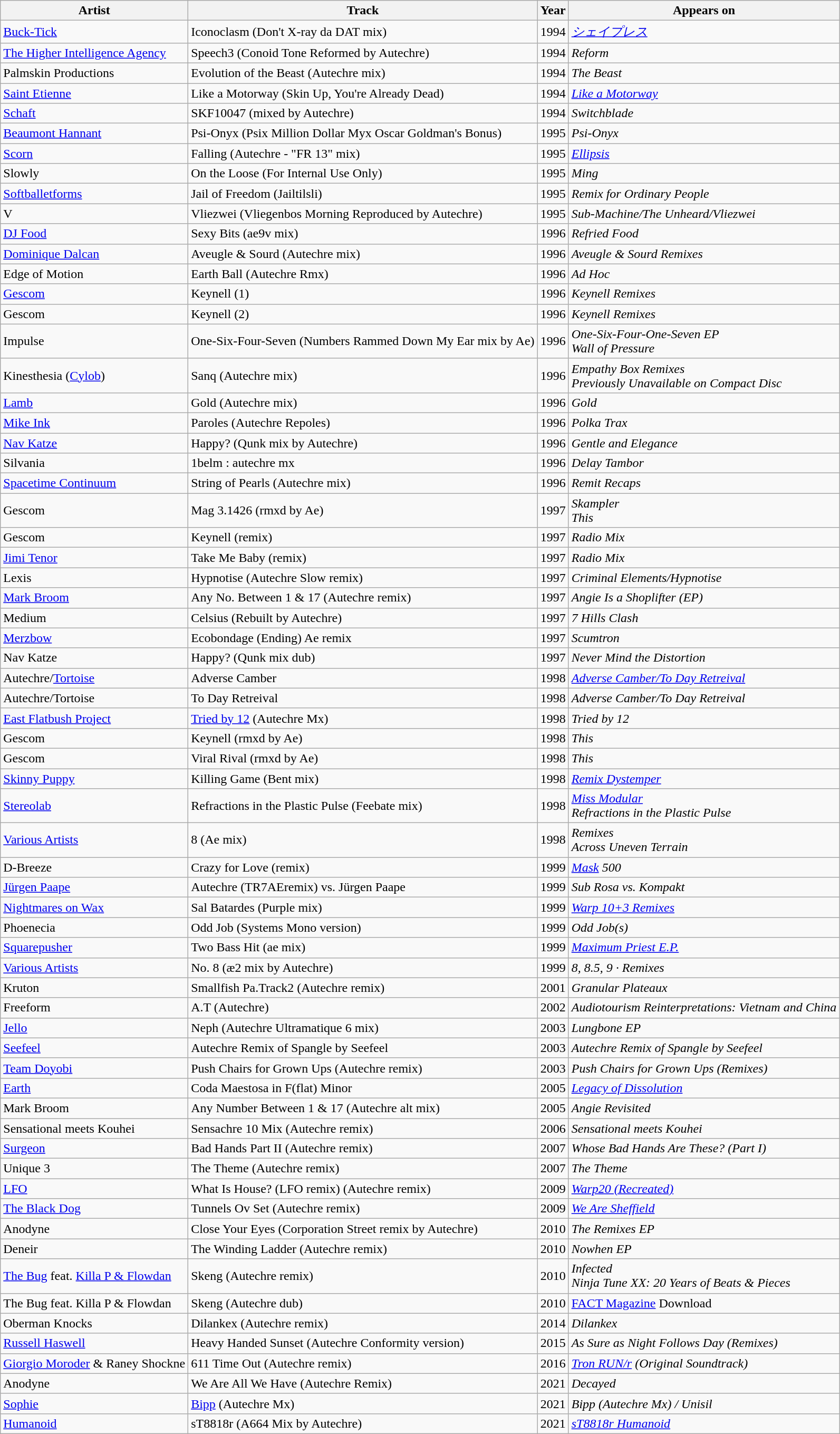<table class="wikitable sortable collapsible">
<tr>
<th>Artist</th>
<th>Track</th>
<th>Year</th>
<th>Appears on</th>
</tr>
<tr>
<td><a href='#'>Buck-Tick</a></td>
<td>Iconoclasm (Don't X-ray da DAT mix)</td>
<td>1994</td>
<td><em><a href='#'>シェイプレス</a></em></td>
</tr>
<tr>
<td><a href='#'>The Higher Intelligence Agency</a></td>
<td>Speech3 (Conoid Tone Reformed by Autechre)</td>
<td>1994</td>
<td><em>Reform</em></td>
</tr>
<tr>
<td>Palmskin Productions</td>
<td>Evolution of the Beast (Autechre mix)</td>
<td>1994</td>
<td><em>The Beast</em></td>
</tr>
<tr>
<td><a href='#'>Saint Etienne</a></td>
<td>Like a Motorway (Skin Up, You're Already Dead)</td>
<td>1994</td>
<td><em><a href='#'>Like a Motorway</a></em></td>
</tr>
<tr>
<td><a href='#'>Schaft</a></td>
<td>SKF10047 (mixed by Autechre)</td>
<td>1994</td>
<td><em>Switchblade</em></td>
</tr>
<tr>
<td><a href='#'>Beaumont Hannant</a></td>
<td>Psi-Onyx (Psix Million Dollar Myx Oscar Goldman's Bonus)</td>
<td>1995</td>
<td><em>Psi-Onyx</em></td>
</tr>
<tr>
<td><a href='#'>Scorn</a></td>
<td>Falling (Autechre - "FR 13" mix)</td>
<td>1995</td>
<td><em><a href='#'>Ellipsis</a></em></td>
</tr>
<tr>
<td>Slowly</td>
<td>On the Loose (For Internal Use Only)</td>
<td>1995</td>
<td><em>Ming</em></td>
</tr>
<tr>
<td><a href='#'>Softballetforms</a></td>
<td>Jail of Freedom (Jailtilsli)</td>
<td>1995</td>
<td><em>Remix for Ordinary People</em></td>
</tr>
<tr>
<td>V</td>
<td>Vliezwei (Vliegenbos Morning Reproduced by Autechre)</td>
<td>1995</td>
<td><em>Sub-Machine/The Unheard/Vliezwei</em></td>
</tr>
<tr>
<td><a href='#'>DJ Food</a></td>
<td>Sexy Bits (ae9v mix)</td>
<td>1996</td>
<td><em>Refried Food</em></td>
</tr>
<tr>
<td><a href='#'>Dominique Dalcan</a></td>
<td>Aveugle & Sourd (Autechre mix)</td>
<td>1996</td>
<td><em>Aveugle & Sourd Remixes</em></td>
</tr>
<tr>
<td>Edge of Motion</td>
<td>Earth Ball (Autechre Rmx)</td>
<td>1996</td>
<td><em>Ad Hoc</em></td>
</tr>
<tr>
<td><a href='#'>Gescom</a></td>
<td>Keynell (1)</td>
<td>1996</td>
<td><em>Keynell Remixes</em></td>
</tr>
<tr>
<td>Gescom</td>
<td>Keynell (2)</td>
<td>1996</td>
<td><em>Keynell Remixes</em></td>
</tr>
<tr>
<td>Impulse</td>
<td>One-Six-Four-Seven (Numbers Rammed Down My Ear mix by Ae)</td>
<td>1996</td>
<td><em>One-Six-Four-One-Seven EP</em><br><em>Wall of Pressure</em></td>
</tr>
<tr>
<td>Kinesthesia (<a href='#'>Cylob</a>)</td>
<td>Sanq (Autechre mix)</td>
<td>1996</td>
<td><em>Empathy Box Remixes</em><br><em>Previously Unavailable on Compact Disc</em></td>
</tr>
<tr>
<td><a href='#'>Lamb</a></td>
<td>Gold (Autechre mix)</td>
<td>1996</td>
<td><em>Gold</em></td>
</tr>
<tr>
<td><a href='#'>Mike Ink</a></td>
<td>Paroles (Autechre Repoles)</td>
<td>1996</td>
<td><em>Polka Trax</em></td>
</tr>
<tr>
<td><a href='#'>Nav Katze</a></td>
<td>Happy? (Qunk mix by Autechre)</td>
<td>1996</td>
<td><em>Gentle and Elegance</em></td>
</tr>
<tr>
<td>Silvania</td>
<td>1belm : autechre mx</td>
<td>1996</td>
<td><em>Delay Tambor</em></td>
</tr>
<tr>
<td><a href='#'>Spacetime Continuum</a></td>
<td>String of Pearls (Autechre mix)</td>
<td>1996</td>
<td><em>Remit Recaps</em></td>
</tr>
<tr>
<td>Gescom</td>
<td>Mag 3.1426 (rmxd by Ae)</td>
<td>1997</td>
<td><em>Skampler</em><br><em>This</em></td>
</tr>
<tr>
<td>Gescom</td>
<td>Keynell (remix)</td>
<td>1997</td>
<td><em>Radio Mix</em></td>
</tr>
<tr>
<td><a href='#'>Jimi Tenor</a></td>
<td>Take Me Baby (remix)</td>
<td>1997</td>
<td><em>Radio Mix</em></td>
</tr>
<tr>
<td>Lexis</td>
<td>Hypnotise (Autechre Slow remix)</td>
<td>1997</td>
<td><em>Criminal Elements/Hypnotise</em></td>
</tr>
<tr>
<td><a href='#'>Mark Broom</a></td>
<td>Any No. Between 1 & 17 (Autechre remix)</td>
<td>1997</td>
<td><em>Angie Is a Shoplifter (EP)</em></td>
</tr>
<tr>
<td>Medium</td>
<td>Celsius (Rebuilt by Autechre)</td>
<td>1997</td>
<td><em>7 Hills Clash</em></td>
</tr>
<tr>
<td><a href='#'>Merzbow</a></td>
<td>Ecobondage (Ending) Ae remix</td>
<td>1997</td>
<td><em>Scumtron</em></td>
</tr>
<tr>
<td>Nav Katze</td>
<td>Happy? (Qunk mix dub)</td>
<td>1997</td>
<td><em>Never Mind the Distortion</em></td>
</tr>
<tr>
<td>Autechre/<a href='#'>Tortoise</a></td>
<td>Adverse Camber</td>
<td>1998</td>
<td><em><a href='#'>Adverse Camber/To Day Retreival</a></em></td>
</tr>
<tr>
<td>Autechre/Tortoise</td>
<td>To Day Retreival</td>
<td>1998</td>
<td><em>Adverse Camber/To Day Retreival</em></td>
</tr>
<tr>
<td><a href='#'>East Flatbush Project</a></td>
<td><a href='#'>Tried by 12</a> (Autechre Mx)</td>
<td>1998</td>
<td><em>Tried by 12</em></td>
</tr>
<tr>
<td>Gescom</td>
<td>Keynell (rmxd by Ae)</td>
<td>1998</td>
<td><em>This</em></td>
</tr>
<tr>
<td>Gescom</td>
<td>Viral Rival (rmxd by Ae)</td>
<td>1998</td>
<td><em>This</em></td>
</tr>
<tr>
<td><a href='#'>Skinny Puppy</a></td>
<td>Killing Game (Bent mix)</td>
<td>1998</td>
<td><em><a href='#'>Remix Dystemper</a></em></td>
</tr>
<tr>
<td><a href='#'>Stereolab</a></td>
<td>Refractions in the Plastic Pulse (Feebate mix)</td>
<td>1998</td>
<td><em><a href='#'>Miss Modular</a></em><br><em>Refractions in the Plastic Pulse</em></td>
</tr>
<tr>
<td><a href='#'>Various Artists</a></td>
<td>8 (Ae mix)</td>
<td>1998</td>
<td><em>Remixes</em><br><em>Across Uneven Terrain</em></td>
</tr>
<tr>
<td>D-Breeze</td>
<td>Crazy for Love (remix)</td>
<td>1999</td>
<td><em><a href='#'>Mask</a> 500</em></td>
</tr>
<tr>
<td><a href='#'>Jürgen Paape</a></td>
<td>Autechre (TR7AEremix) vs. Jürgen Paape</td>
<td>1999</td>
<td><em>Sub Rosa vs. Kompakt</em></td>
</tr>
<tr>
<td><a href='#'>Nightmares on Wax</a></td>
<td>Sal Batardes (Purple mix)</td>
<td>1999</td>
<td><em><a href='#'>Warp 10+3 Remixes</a></em></td>
</tr>
<tr>
<td>Phoenecia</td>
<td>Odd Job (Systems Mono version)</td>
<td>1999</td>
<td><em>Odd Job(s)</em></td>
</tr>
<tr>
<td><a href='#'>Squarepusher</a></td>
<td>Two Bass Hit (ae mix)</td>
<td>1999</td>
<td><em><a href='#'>Maximum Priest E.P.</a></em></td>
</tr>
<tr>
<td><a href='#'>Various Artists</a></td>
<td>No. 8 (æ2 mix by Autechre)</td>
<td>1999</td>
<td><em>8, 8.5, 9 · Remixes</em></td>
</tr>
<tr>
<td>Kruton</td>
<td>Smallfish Pa.Track2 (Autechre remix)</td>
<td>2001</td>
<td><em>Granular Plateaux</em></td>
</tr>
<tr>
<td>Freeform</td>
<td>A.T (Autechre)</td>
<td>2002</td>
<td><em>Audiotourism Reinterpretations: Vietnam and China</em></td>
</tr>
<tr>
<td><a href='#'>Jello</a></td>
<td>Neph (Autechre Ultramatique 6 mix)</td>
<td>2003</td>
<td><em>Lungbone EP</em></td>
</tr>
<tr>
<td><a href='#'>Seefeel</a></td>
<td>Autechre Remix of Spangle by Seefeel</td>
<td>2003</td>
<td><em>Autechre Remix of Spangle by Seefeel</em></td>
</tr>
<tr>
<td><a href='#'>Team Doyobi</a></td>
<td>Push Chairs for Grown Ups (Autechre remix)</td>
<td>2003</td>
<td><em>Push Chairs for Grown Ups (Remixes)</em></td>
</tr>
<tr>
<td><a href='#'>Earth</a></td>
<td>Coda Maestosa in F(flat) Minor</td>
<td>2005</td>
<td><em><a href='#'>Legacy of Dissolution</a></em></td>
</tr>
<tr>
<td>Mark Broom</td>
<td>Any Number Between 1 & 17 (Autechre alt mix)</td>
<td>2005</td>
<td><em>Angie Revisited</em></td>
</tr>
<tr>
<td>Sensational meets Kouhei</td>
<td>Sensachre 10 Mix (Autechre remix)</td>
<td>2006</td>
<td><em>Sensational meets Kouhei</em></td>
</tr>
<tr>
<td><a href='#'>Surgeon</a></td>
<td>Bad Hands Part II (Autechre remix)</td>
<td>2007</td>
<td><em>Whose Bad Hands Are These? (Part I)</em></td>
</tr>
<tr>
<td>Unique 3</td>
<td>The Theme (Autechre remix)</td>
<td>2007</td>
<td><em>The Theme</em></td>
</tr>
<tr>
<td><a href='#'>LFO</a></td>
<td>What Is House? (LFO remix) (Autechre remix)</td>
<td>2009</td>
<td><em><a href='#'>Warp20 (Recreated)</a></em></td>
</tr>
<tr>
<td><a href='#'>The Black Dog</a></td>
<td>Tunnels Ov Set (Autechre remix)</td>
<td>2009</td>
<td><em><a href='#'>We Are Sheffield</a></em></td>
</tr>
<tr>
<td>Anodyne</td>
<td>Close Your Eyes (Corporation Street remix by Autechre)</td>
<td>2010</td>
<td><em>The Remixes EP</em></td>
</tr>
<tr>
<td>Deneir</td>
<td>The Winding Ladder (Autechre remix)</td>
<td>2010</td>
<td><em>Nowhen EP</em></td>
</tr>
<tr>
<td><a href='#'>The Bug</a> feat. <a href='#'>Killa P & Flowdan</a></td>
<td>Skeng (Autechre remix)</td>
<td>2010</td>
<td><em>Infected</em><br><em>Ninja Tune XX: 20 Years of Beats & Pieces</em></td>
</tr>
<tr>
<td>The Bug feat. Killa P & Flowdan</td>
<td>Skeng (Autechre dub)</td>
<td>2010</td>
<td><a href='#'>FACT Magazine</a> Download</td>
</tr>
<tr>
<td>Oberman Knocks</td>
<td>Dilankex (Autechre remix)</td>
<td>2014</td>
<td><em>Dilankex</em></td>
</tr>
<tr>
<td><a href='#'>Russell Haswell</a></td>
<td>Heavy Handed Sunset (Autechre Conformity version)</td>
<td>2015</td>
<td><em>As Sure as Night Follows Day (Remixes)</em></td>
</tr>
<tr>
<td><a href='#'>Giorgio Moroder</a> & Raney Shockne</td>
<td>611 Time Out (Autechre remix)</td>
<td>2016</td>
<td><em><a href='#'>Tron RUN/r</a> (Original Soundtrack)</em></td>
</tr>
<tr>
<td>Anodyne</td>
<td>We Are All We Have (Autechre Remix)</td>
<td>2021</td>
<td><em>Decayed</em></td>
</tr>
<tr>
<td><a href='#'>Sophie</a></td>
<td><a href='#'>Bipp</a> (Autechre Mx)</td>
<td>2021</td>
<td><em>Bipp (Autechre Mx) / Unisil</em></td>
</tr>
<tr>
<td><a href='#'>Humanoid</a></td>
<td>sT8818r (A664 Mix by Autechre)</td>
<td>2021</td>
<td><em><a href='#'>sT8818r Humanoid</a></em></td>
</tr>
</table>
